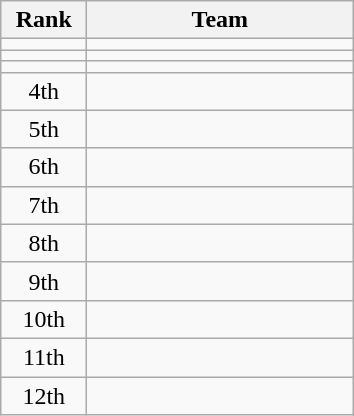<table class="wikitable" style="text-align: center">
<tr>
<th width=50>Rank</th>
<th width=170>Team</th>
</tr>
<tr>
<td></td>
<td align=left></td>
</tr>
<tr>
<td></td>
<td align=left></td>
</tr>
<tr>
<td></td>
<td align=left></td>
</tr>
<tr>
<td>4th</td>
<td align=left></td>
</tr>
<tr>
<td>5th</td>
<td align=left></td>
</tr>
<tr>
<td>6th</td>
<td align=left></td>
</tr>
<tr>
<td>7th</td>
<td align=left></td>
</tr>
<tr>
<td>8th</td>
<td align=left></td>
</tr>
<tr>
<td>9th</td>
<td align=left></td>
</tr>
<tr>
<td>10th</td>
<td align=left></td>
</tr>
<tr>
<td>11th</td>
<td align=left></td>
</tr>
<tr>
<td>12th</td>
<td align=left></td>
</tr>
</table>
